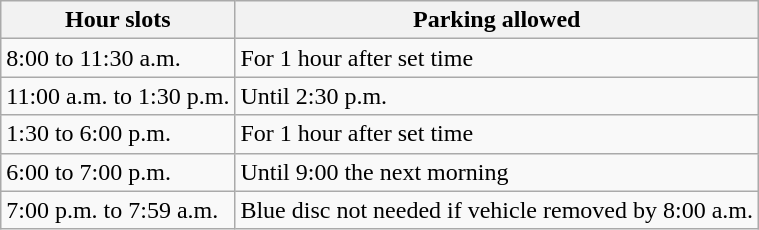<table class="wikitable">
<tr>
<th>Hour slots</th>
<th>Parking allowed</th>
</tr>
<tr>
<td>8:00 to 11:30 a.m.</td>
<td>For 1 hour after set time</td>
</tr>
<tr>
<td>11:00 a.m. to 1:30 p.m.</td>
<td>Until 2:30 p.m.</td>
</tr>
<tr>
<td>1:30 to 6:00 p.m.</td>
<td>For 1 hour after set time</td>
</tr>
<tr>
<td>6:00 to 7:00 p.m.</td>
<td>Until 9:00 the next morning</td>
</tr>
<tr>
<td>7:00 p.m. to 7:59 a.m.</td>
<td>Blue disc not needed if vehicle removed by 8:00 a.m.</td>
</tr>
</table>
